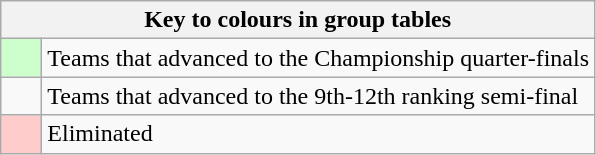<table class="wikitable" style="text-align: center;">
<tr>
<th colspan=2>Key to colours in group tables</th>
</tr>
<tr>
<td style="background:#ccffcc; width:20px;"></td>
<td align=left>Teams that advanced to the Championship quarter-finals</td>
</tr>
<tr>
<td style="width:20px;"></td>
<td align=left>Teams that advanced to the 9th-12th ranking semi-final</td>
</tr>
<tr>
<td style="background:#ffcccc; width:20px;"></td>
<td align=left>Eliminated</td>
</tr>
</table>
